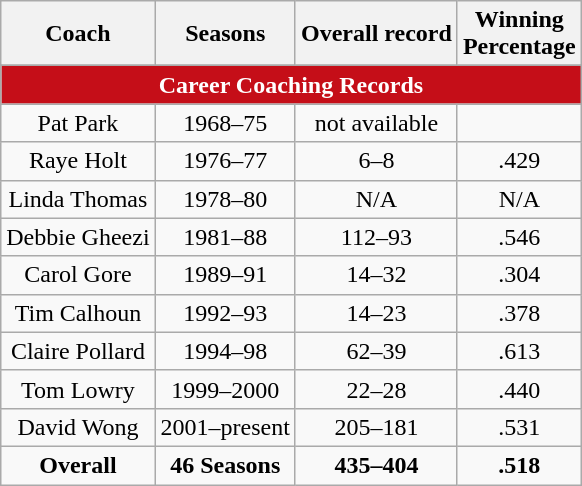<table class="wikitable">
<tr>
<th>Coach</th>
<th>Seasons</th>
<th>Overall record</th>
<th>Winning<br>Percentage</th>
</tr>
<tr>
</tr>
<tr>
<td align="center" Colspan="4" style="background:#C50E18; color:white "><strong>Career Coaching Records</strong></td>
</tr>
<tr align="center">
<td>Pat Park</td>
<td>1968–75</td>
<td>not available</td>
<td></td>
</tr>
<tr align="center">
<td>Raye Holt</td>
<td>1976–77</td>
<td>6–8</td>
<td>.429</td>
</tr>
<tr align="center">
<td>Linda Thomas</td>
<td>1978–80</td>
<td>N/A</td>
<td>N/A</td>
</tr>
<tr align="center">
<td>Debbie Gheezi</td>
<td>1981–88</td>
<td>112–93</td>
<td>.546</td>
</tr>
<tr align="center">
<td>Carol Gore</td>
<td>1989–91</td>
<td>14–32</td>
<td>.304</td>
</tr>
<tr align="center">
<td>Tim Calhoun</td>
<td>1992–93</td>
<td>14–23</td>
<td>.378</td>
</tr>
<tr align="center">
<td>Claire Pollard</td>
<td>1994–98</td>
<td>62–39</td>
<td>.613</td>
</tr>
<tr align="center">
<td>Tom Lowry</td>
<td>1999–2000</td>
<td>22–28</td>
<td>.440</td>
</tr>
<tr align="center">
<td>David Wong</td>
<td>2001–present</td>
<td>205–181</td>
<td>.531</td>
</tr>
<tr align="center">
<td><strong>Overall</strong></td>
<td><strong>46 Seasons</strong></td>
<td><strong>435–404</strong></td>
<td><strong>.518</strong></td>
</tr>
</table>
